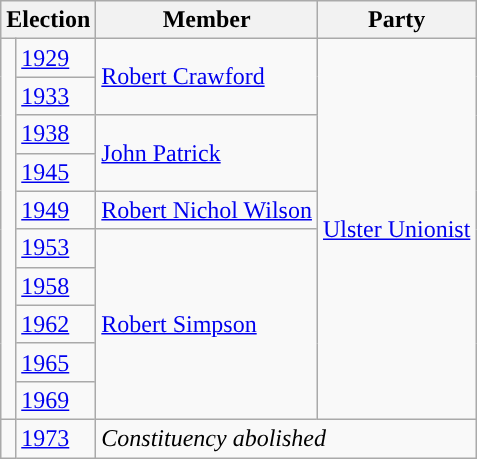<table class="wikitable">
<tr>
<th colspan="2">Election</th>
<th>Member</th>
<th>Party</th>
</tr>
<tr>
<td rowspan="10" style="background-color: "></td>
<td><a href='#'>1929</a></td>
<td rowspan="2"><a href='#'>Robert Crawford</a></td>
<td rowspan="10"><a href='#'>Ulster Unionist</a></td>
</tr>
<tr>
<td><a href='#'>1933</a></td>
</tr>
<tr>
<td><a href='#'>1938</a></td>
<td rowspan="2"><a href='#'>John Patrick</a></td>
</tr>
<tr>
<td><a href='#'>1945</a></td>
</tr>
<tr>
<td><a href='#'>1949</a></td>
<td rowspan="1"><a href='#'>Robert Nichol Wilson</a></td>
</tr>
<tr>
<td><a href='#'>1953</a></td>
<td rowspan="5"><a href='#'>Robert Simpson</a></td>
</tr>
<tr>
<td><a href='#'>1958</a></td>
</tr>
<tr>
<td><a href='#'>1962</a></td>
</tr>
<tr>
<td><a href='#'>1965</a></td>
</tr>
<tr>
<td><a href='#'>1969</a></td>
</tr>
<tr>
<td></td>
<td><a href='#'>1973</a></td>
<td colspan="3"><em>Constituency abolished</em></td>
</tr>
</table>
